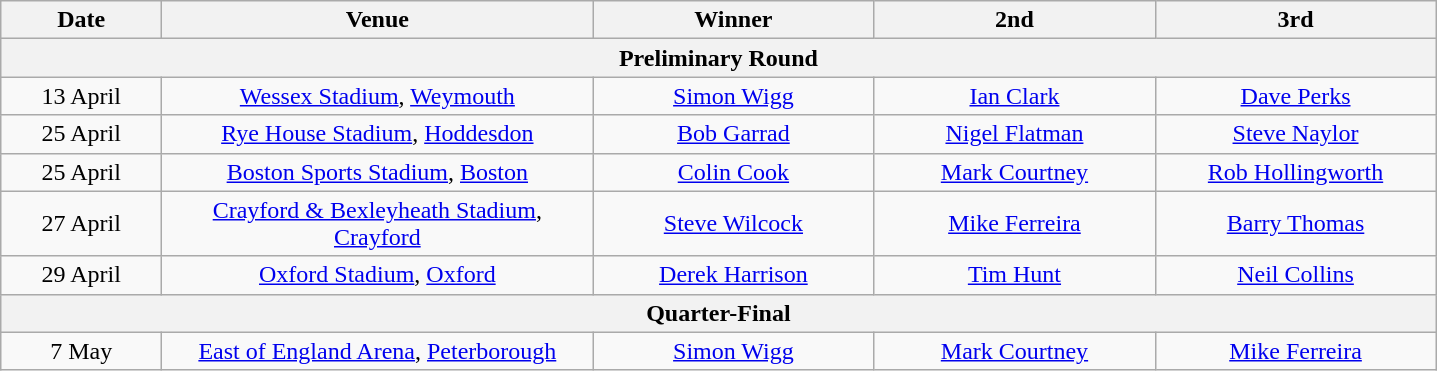<table class="wikitable" style="text-align:center">
<tr>
<th width=100>Date</th>
<th width=280>Venue</th>
<th width=180>Winner</th>
<th width=180>2nd</th>
<th width=180>3rd</th>
</tr>
<tr>
<th colspan=6>Preliminary Round</th>
</tr>
<tr>
<td align=center>13 April</td>
<td><a href='#'>Wessex Stadium</a>, <a href='#'>Weymouth</a></td>
<td><a href='#'>Simon Wigg</a></td>
<td><a href='#'>Ian Clark</a></td>
<td><a href='#'>Dave Perks</a></td>
</tr>
<tr>
<td align=center>25 April</td>
<td><a href='#'>Rye House Stadium</a>, <a href='#'>Hoddesdon</a></td>
<td><a href='#'>Bob Garrad</a></td>
<td><a href='#'>Nigel Flatman</a></td>
<td><a href='#'>Steve Naylor</a></td>
</tr>
<tr>
<td align=center>25 April</td>
<td><a href='#'>Boston Sports Stadium</a>, <a href='#'>Boston</a></td>
<td><a href='#'>Colin Cook</a></td>
<td><a href='#'>Mark Courtney</a></td>
<td><a href='#'>Rob Hollingworth</a></td>
</tr>
<tr>
<td align=center>27 April</td>
<td><a href='#'>Crayford & Bexleyheath Stadium</a>, <a href='#'>Crayford</a></td>
<td><a href='#'>Steve Wilcock</a></td>
<td><a href='#'>Mike Ferreira</a></td>
<td><a href='#'>Barry Thomas</a></td>
</tr>
<tr>
<td align=center>29 April</td>
<td><a href='#'>Oxford Stadium</a>, <a href='#'>Oxford</a></td>
<td><a href='#'>Derek Harrison</a></td>
<td><a href='#'>Tim Hunt</a></td>
<td><a href='#'>Neil Collins</a></td>
</tr>
<tr>
<th colspan=6>Quarter-Final</th>
</tr>
<tr>
<td align=center>7 May</td>
<td><a href='#'>East of England Arena</a>, <a href='#'>Peterborough</a></td>
<td><a href='#'>Simon Wigg</a></td>
<td><a href='#'>Mark Courtney</a></td>
<td><a href='#'>Mike Ferreira</a></td>
</tr>
</table>
